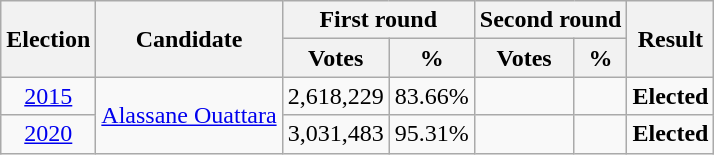<table class=wikitable style=text-align:center>
<tr>
<th rowspan="2">Election</th>
<th rowspan="2">Candidate</th>
<th colspan="2">First round</th>
<th colspan="2">Second round</th>
<th rowspan="2">Result</th>
</tr>
<tr>
<th>Votes</th>
<th>%</th>
<th>Votes</th>
<th>%</th>
</tr>
<tr>
<td align="center"><a href='#'>2015</a></td>
<td rowspan="2" align="center"><a href='#'>Alassane Ouattara</a></td>
<td align="center">2,618,229</td>
<td align="center">83.66%</td>
<td></td>
<td></td>
<td><strong>Elected</strong> </td>
</tr>
<tr>
<td align="center"><a href='#'>2020</a></td>
<td align="center">3,031,483</td>
<td align="center">95.31%</td>
<td></td>
<td></td>
<td><strong>Elected</strong> </td>
</tr>
</table>
